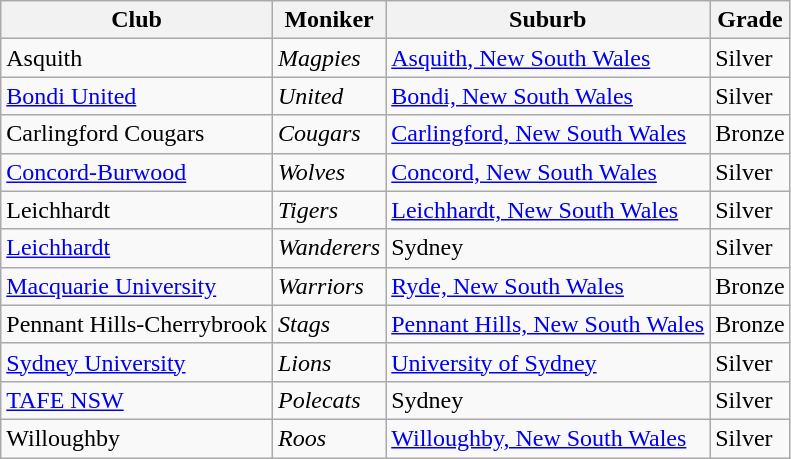<table class="wikitable">
<tr>
<th>Club</th>
<th>Moniker</th>
<th>Suburb</th>
<th>Grade</th>
</tr>
<tr>
<td> Asquith</td>
<td><em>Magpies</em></td>
<td><a href='#'>Asquith, New South Wales</a></td>
<td>Silver</td>
</tr>
<tr>
<td> <a href='#'>Bondi United</a></td>
<td><em>United</em></td>
<td><a href='#'>Bondi, New South Wales</a></td>
<td>Silver</td>
</tr>
<tr>
<td> Carlingford Cougars</td>
<td><em>Cougars</em></td>
<td><a href='#'>Carlingford, New South Wales</a></td>
<td>Bronze</td>
</tr>
<tr>
<td> <a href='#'>Concord-Burwood</a></td>
<td><em>Wolves</em></td>
<td><a href='#'>Concord, New South Wales</a></td>
<td>Silver</td>
</tr>
<tr>
<td> Leichhardt</td>
<td><em>Tigers</em></td>
<td><a href='#'>Leichhardt, New South Wales</a></td>
<td>Silver</td>
</tr>
<tr>
<td> <a href='#'>Leichhardt</a></td>
<td><em>Wanderers</em></td>
<td>Sydney</td>
<td>Silver</td>
</tr>
<tr>
<td> <a href='#'>Macquarie University</a></td>
<td><em>Warriors</em></td>
<td><a href='#'>Ryde, New South Wales</a></td>
<td>Bronze</td>
</tr>
<tr>
<td> Pennant Hills-Cherrybrook</td>
<td><em>Stags</em></td>
<td><a href='#'>Pennant Hills, New South Wales</a></td>
<td>Bronze</td>
</tr>
<tr>
<td> <a href='#'>Sydney University</a></td>
<td><em>Lions</em></td>
<td><a href='#'>University of Sydney</a></td>
<td>Silver</td>
</tr>
<tr>
<td> <a href='#'>TAFE NSW</a></td>
<td><em>Polecats</em></td>
<td>Sydney</td>
<td>Silver</td>
</tr>
<tr>
<td> Willoughby</td>
<td><em>Roos</em></td>
<td><a href='#'>Willoughby, New South Wales</a></td>
<td>Silver</td>
</tr>
</table>
